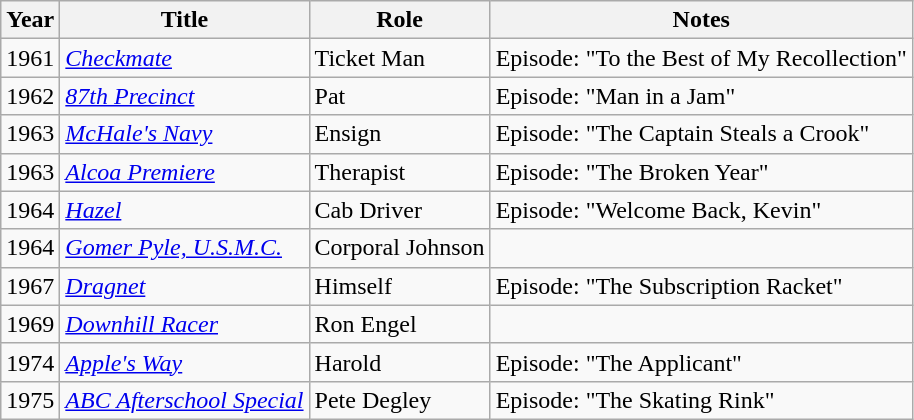<table class="wikitable sortable">
<tr>
<th>Year</th>
<th>Title</th>
<th>Role</th>
<th>Notes</th>
</tr>
<tr>
<td>1961</td>
<td><em><a href='#'>Checkmate</a></em></td>
<td>Ticket Man</td>
<td>Episode: "To the Best of My Recollection"</td>
</tr>
<tr>
<td>1962</td>
<td><em><a href='#'>87th Precinct</a></em></td>
<td>Pat</td>
<td>Episode: "Man in a Jam"</td>
</tr>
<tr>
<td>1963</td>
<td><em><a href='#'>McHale's Navy</a></em></td>
<td>Ensign</td>
<td>Episode: "The Captain Steals a Crook"</td>
</tr>
<tr>
<td>1963</td>
<td><em><a href='#'>Alcoa Premiere</a></em></td>
<td>Therapist</td>
<td>Episode: "The Broken Year"</td>
</tr>
<tr>
<td>1964</td>
<td><em><a href='#'>Hazel</a></em></td>
<td>Cab Driver</td>
<td>Episode: "Welcome Back, Kevin"</td>
</tr>
<tr>
<td>1964</td>
<td><em><a href='#'>Gomer Pyle, U.S.M.C.</a></em></td>
<td>Corporal Johnson</td>
<td></td>
</tr>
<tr>
<td>1967</td>
<td><em><a href='#'>Dragnet</a></em></td>
<td>Himself</td>
<td>Episode: "The Subscription Racket"</td>
</tr>
<tr>
<td>1969</td>
<td><em><a href='#'>Downhill Racer</a></em></td>
<td>Ron Engel</td>
<td></td>
</tr>
<tr>
<td>1974</td>
<td><em><a href='#'>Apple's Way</a></em></td>
<td>Harold</td>
<td>Episode: "The Applicant"</td>
</tr>
<tr>
<td>1975</td>
<td><em><a href='#'>ABC Afterschool Special</a></em></td>
<td>Pete Degley</td>
<td>Episode: "The Skating Rink"</td>
</tr>
</table>
